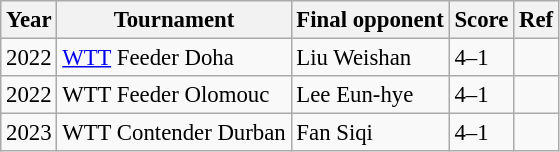<table class="wikitable" style="font-size: 95%;">
<tr>
<th>Year</th>
<th>Tournament</th>
<th>Final opponent</th>
<th>Score</th>
<th>Ref</th>
</tr>
<tr>
<td>2022</td>
<td><a href='#'>WTT</a> Feeder Doha</td>
<td> Liu Weishan</td>
<td>4–1</td>
<td></td>
</tr>
<tr>
<td>2022</td>
<td>WTT Feeder Olomouc</td>
<td> Lee Eun-hye</td>
<td>4–1</td>
<td></td>
</tr>
<tr>
<td>2023</td>
<td>WTT Contender Durban</td>
<td> Fan Siqi</td>
<td>4–1</td>
<td></td>
</tr>
</table>
